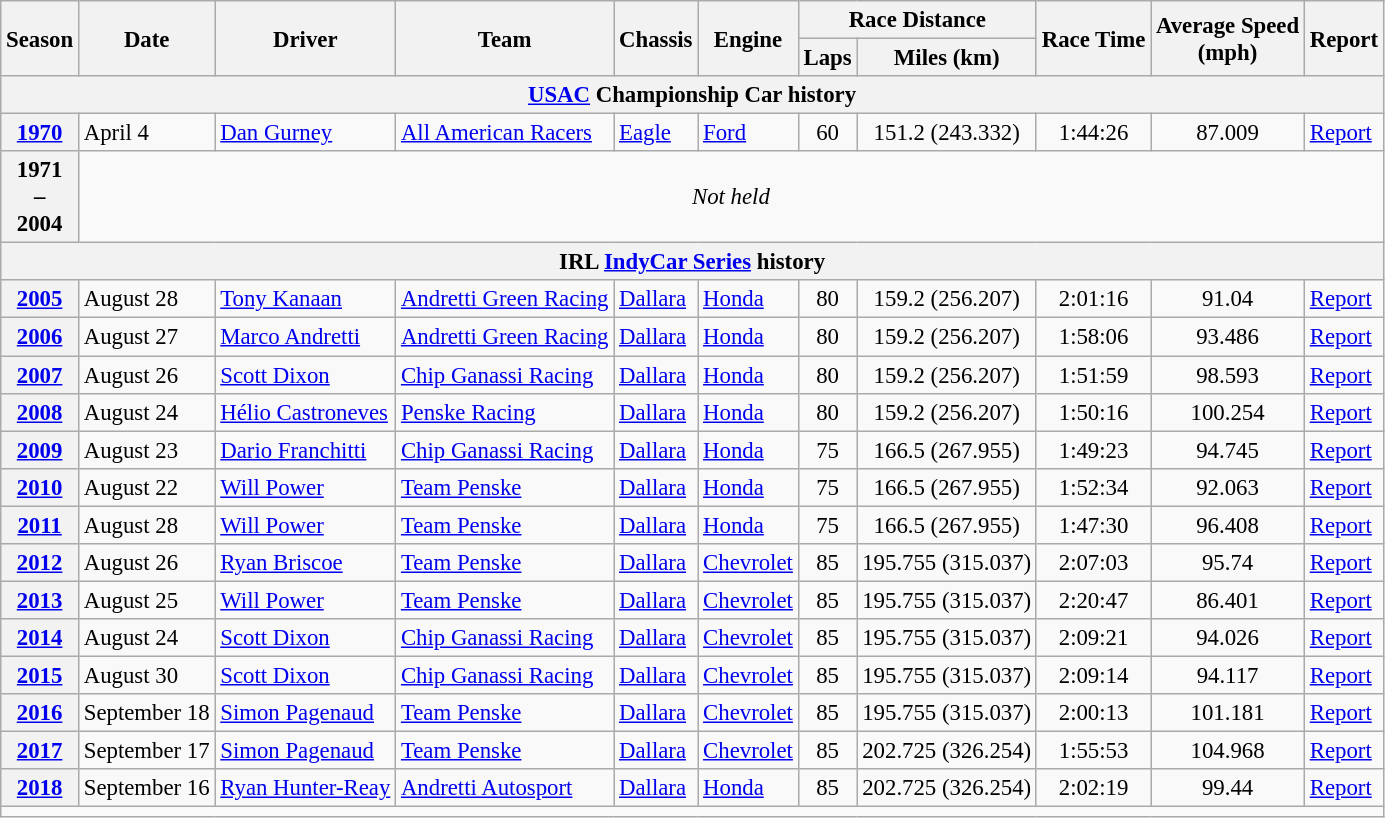<table class="wikitable" style="font-size: 95%;">
<tr>
<th rowspan="2">Season</th>
<th rowspan="2">Date</th>
<th rowspan="2">Driver</th>
<th rowspan="2">Team</th>
<th rowspan="2">Chassis</th>
<th rowspan="2">Engine</th>
<th colspan="2">Race Distance</th>
<th rowspan="2">Race Time</th>
<th rowspan="2">Average Speed<br>(mph)</th>
<th rowspan="2">Report</th>
</tr>
<tr>
<th>Laps</th>
<th>Miles (km)</th>
</tr>
<tr>
<th colspan=11><a href='#'>USAC</a> Championship Car history</th>
</tr>
<tr>
<th><a href='#'>1970</a></th>
<td>April 4</td>
<td> <a href='#'>Dan Gurney</a></td>
<td><a href='#'>All American Racers</a></td>
<td><a href='#'>Eagle</a></td>
<td><a href='#'>Ford</a></td>
<td align="center">60</td>
<td align="center">151.2 (243.332)</td>
<td align="center">1:44:26</td>
<td align="center">87.009</td>
<td><a href='#'>Report</a></td>
</tr>
<tr>
<th>1971<br>–<br>2004</th>
<td colspan=11 align=center><em>Not held</em></td>
</tr>
<tr>
<th colspan=11>IRL <a href='#'>IndyCar Series</a> history</th>
</tr>
<tr>
<th><a href='#'>2005</a></th>
<td>August 28</td>
<td> <a href='#'>Tony Kanaan</a></td>
<td><a href='#'>Andretti Green Racing</a></td>
<td><a href='#'>Dallara</a></td>
<td><a href='#'>Honda</a></td>
<td align="center">80</td>
<td align="center">159.2 (256.207)</td>
<td align="center">2:01:16</td>
<td align="center">91.04</td>
<td><a href='#'>Report</a></td>
</tr>
<tr>
<th><a href='#'>2006</a></th>
<td>August 27</td>
<td> <a href='#'>Marco Andretti</a></td>
<td><a href='#'>Andretti Green Racing</a></td>
<td><a href='#'>Dallara</a></td>
<td><a href='#'>Honda</a></td>
<td align="center">80</td>
<td align="center">159.2 (256.207)</td>
<td align="center">1:58:06</td>
<td align="center">93.486</td>
<td><a href='#'>Report</a></td>
</tr>
<tr>
<th><a href='#'>2007</a></th>
<td>August 26</td>
<td> <a href='#'>Scott Dixon</a></td>
<td><a href='#'>Chip Ganassi Racing</a></td>
<td><a href='#'>Dallara</a></td>
<td><a href='#'>Honda</a></td>
<td align="center">80</td>
<td align="center">159.2 (256.207)</td>
<td align="center">1:51:59</td>
<td align="center">98.593</td>
<td><a href='#'>Report</a></td>
</tr>
<tr>
<th><a href='#'>2008</a></th>
<td>August 24</td>
<td> <a href='#'>Hélio Castroneves</a></td>
<td><a href='#'>Penske Racing</a></td>
<td><a href='#'>Dallara</a></td>
<td><a href='#'>Honda</a></td>
<td align="center">80</td>
<td align="center">159.2 (256.207)</td>
<td align="center">1:50:16</td>
<td align="center">100.254</td>
<td><a href='#'>Report</a></td>
</tr>
<tr>
<th><a href='#'>2009</a></th>
<td>August 23</td>
<td> <a href='#'>Dario Franchitti</a></td>
<td><a href='#'>Chip Ganassi Racing</a></td>
<td><a href='#'>Dallara</a></td>
<td><a href='#'>Honda</a></td>
<td align="center">75</td>
<td align="center">166.5 (267.955)</td>
<td align="center">1:49:23</td>
<td align="center">94.745</td>
<td><a href='#'>Report</a></td>
</tr>
<tr>
<th><a href='#'>2010</a></th>
<td>August 22</td>
<td> <a href='#'>Will Power</a></td>
<td><a href='#'>Team Penske</a></td>
<td><a href='#'>Dallara</a></td>
<td><a href='#'>Honda</a></td>
<td align="center">75</td>
<td align="center">166.5 (267.955)</td>
<td align="center">1:52:34</td>
<td align="center">92.063</td>
<td><a href='#'>Report</a></td>
</tr>
<tr>
<th><a href='#'>2011</a></th>
<td>August 28</td>
<td> <a href='#'>Will Power</a></td>
<td><a href='#'>Team Penske</a></td>
<td><a href='#'>Dallara</a></td>
<td><a href='#'>Honda</a></td>
<td align="center">75</td>
<td align="center">166.5 (267.955)</td>
<td align="center">1:47:30</td>
<td align="center">96.408</td>
<td><a href='#'>Report</a></td>
</tr>
<tr>
<th><a href='#'>2012</a></th>
<td>August 26</td>
<td> <a href='#'>Ryan Briscoe</a></td>
<td><a href='#'>Team Penske</a></td>
<td><a href='#'>Dallara</a></td>
<td><a href='#'>Chevrolet</a></td>
<td align="center">85</td>
<td align="center">195.755 (315.037)</td>
<td align="center">2:07:03</td>
<td align="center">95.74</td>
<td><a href='#'>Report</a></td>
</tr>
<tr>
<th><a href='#'>2013</a></th>
<td>August 25</td>
<td> <a href='#'>Will Power</a></td>
<td><a href='#'>Team Penske</a></td>
<td><a href='#'>Dallara</a></td>
<td><a href='#'>Chevrolet</a></td>
<td align="center">85</td>
<td align="center">195.755 (315.037)</td>
<td align="center">2:20:47</td>
<td align="center">86.401</td>
<td><a href='#'>Report</a></td>
</tr>
<tr>
<th><a href='#'>2014</a></th>
<td>August 24</td>
<td> <a href='#'>Scott Dixon</a></td>
<td><a href='#'>Chip Ganassi Racing</a></td>
<td><a href='#'>Dallara</a></td>
<td><a href='#'>Chevrolet</a></td>
<td align="center">85</td>
<td align="center">195.755 (315.037)</td>
<td align="center">2:09:21</td>
<td align="center">94.026</td>
<td><a href='#'>Report</a></td>
</tr>
<tr>
<th><a href='#'>2015</a></th>
<td>August 30</td>
<td> <a href='#'>Scott Dixon</a></td>
<td><a href='#'>Chip Ganassi Racing</a></td>
<td><a href='#'>Dallara</a></td>
<td><a href='#'>Chevrolet</a></td>
<td align="center">85</td>
<td align="center">195.755 (315.037)</td>
<td align="center">2:09:14</td>
<td align="center">94.117</td>
<td><a href='#'>Report</a></td>
</tr>
<tr>
<th><a href='#'>2016</a></th>
<td>September 18</td>
<td> <a href='#'>Simon Pagenaud</a></td>
<td><a href='#'>Team Penske</a></td>
<td><a href='#'>Dallara</a></td>
<td><a href='#'>Chevrolet</a></td>
<td align="center">85</td>
<td align="center">195.755 (315.037)</td>
<td align="center">2:00:13</td>
<td align="center">101.181</td>
<td><a href='#'>Report</a></td>
</tr>
<tr>
<th><a href='#'>2017</a></th>
<td>September 17</td>
<td> <a href='#'>Simon Pagenaud</a></td>
<td><a href='#'>Team Penske</a></td>
<td><a href='#'>Dallara</a></td>
<td><a href='#'>Chevrolet</a></td>
<td align="center">85</td>
<td align="center">202.725 (326.254)</td>
<td align="center">1:55:53</td>
<td align="center">104.968</td>
<td><a href='#'>Report</a></td>
</tr>
<tr>
<th><a href='#'>2018</a></th>
<td>September 16</td>
<td> <a href='#'>Ryan Hunter-Reay</a></td>
<td><a href='#'>Andretti Autosport</a></td>
<td><a href='#'>Dallara</a></td>
<td><a href='#'>Honda</a></td>
<td align="center">85</td>
<td align="center">202.725 (326.254)</td>
<td align="center">2:02:19</td>
<td align="center">99.44</td>
<td><a href='#'>Report</a></td>
</tr>
<tr>
<td colspan=11 align=center></td>
</tr>
</table>
